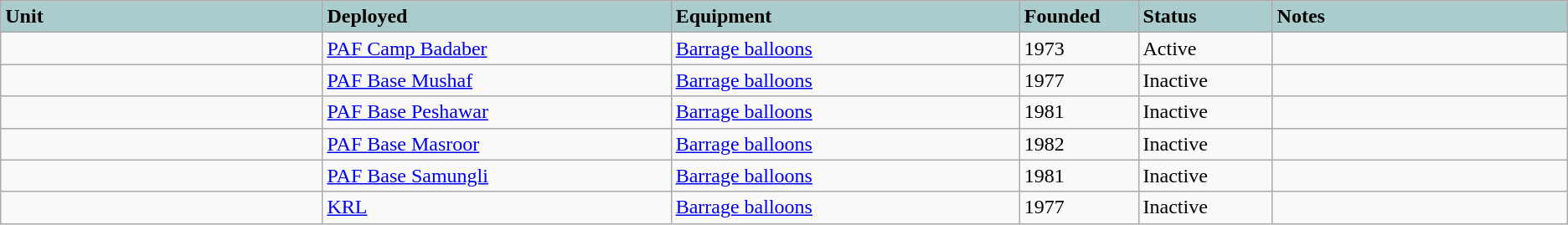<table class="wikitable sortable">
<tr>
<th style="text-align: left; background: #aacccc;" width="12%">Unit</th>
<th style="text-align: left; background: #aacccc;" width="13%">Deployed</th>
<th style="text-align: left; background: #aacccc;" width="13%">Equipment</th>
<th style="text-align: left; background: #aacccc;" width="3%">Founded</th>
<th style="text-align: left; background: #aacccc;" width="5%">Status</th>
<th style="text-align: left; background: #aacccc;" width="11%">Notes</th>
</tr>
<tr ---->
<td></td>
<td><a href='#'>PAF Camp Badaber</a></td>
<td><a href='#'>Barrage balloons</a></td>
<td>1973</td>
<td><span>Active</span></td>
<td></td>
</tr>
<tr ---->
<td></td>
<td><a href='#'>PAF Base Mushaf</a></td>
<td><a href='#'>Barrage balloons</a></td>
<td>1977</td>
<td><span>Inactive</span></td>
<td></td>
</tr>
<tr ---->
<td></td>
<td><a href='#'>PAF Base Peshawar</a></td>
<td><a href='#'>Barrage balloons</a></td>
<td>1981</td>
<td><span>Inactive</span></td>
<td></td>
</tr>
<tr ---->
<td></td>
<td><a href='#'>PAF Base Masroor</a></td>
<td><a href='#'>Barrage balloons</a></td>
<td>1982</td>
<td><span>Inactive</span></td>
<td></td>
</tr>
<tr ---->
<td></td>
<td><a href='#'>PAF Base Samungli</a></td>
<td><a href='#'>Barrage balloons</a></td>
<td>1981</td>
<td><span>Inactive</span></td>
<td></td>
</tr>
<tr ---->
<td></td>
<td><a href='#'>KRL</a></td>
<td><a href='#'>Barrage balloons</a></td>
<td>1977</td>
<td><span>Inactive</span></td>
<td></td>
</tr>
</table>
